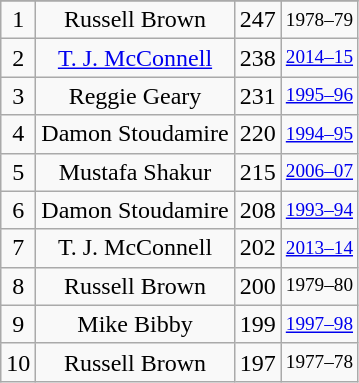<table class="wikitable" style="text-align: center;">
<tr>
</tr>
<tr>
<td>1</td>
<td>Russell Brown</td>
<td>247</td>
<td style="font-size:80%;">1978–79</td>
</tr>
<tr>
<td>2</td>
<td><a href='#'>T. J. McConnell</a></td>
<td>238</td>
<td style="font-size:80%;"><a href='#'>2014–15</a></td>
</tr>
<tr>
<td>3</td>
<td>Reggie Geary</td>
<td>231</td>
<td style="font-size:80%;"><a href='#'>1995–96</a></td>
</tr>
<tr>
<td>4</td>
<td>Damon Stoudamire</td>
<td>220</td>
<td style="font-size:80%;"><a href='#'>1994–95</a></td>
</tr>
<tr>
<td>5</td>
<td>Mustafa Shakur</td>
<td>215</td>
<td style="font-size:80%;"><a href='#'>2006–07</a></td>
</tr>
<tr>
<td>6</td>
<td>Damon Stoudamire</td>
<td>208</td>
<td style="font-size:80%;"><a href='#'>1993–94</a></td>
</tr>
<tr>
<td>7</td>
<td>T. J. McConnell</td>
<td>202</td>
<td style="font-size:80%;"><a href='#'>2013–14</a></td>
</tr>
<tr>
<td>8</td>
<td>Russell Brown</td>
<td>200</td>
<td style="font-size:80%;">1979–80</td>
</tr>
<tr>
<td>9</td>
<td>Mike Bibby</td>
<td>199</td>
<td style="font-size:80%;"><a href='#'>1997–98</a></td>
</tr>
<tr>
<td>10</td>
<td>Russell Brown</td>
<td>197</td>
<td style="font-size:80%;">1977–78</td>
</tr>
</table>
